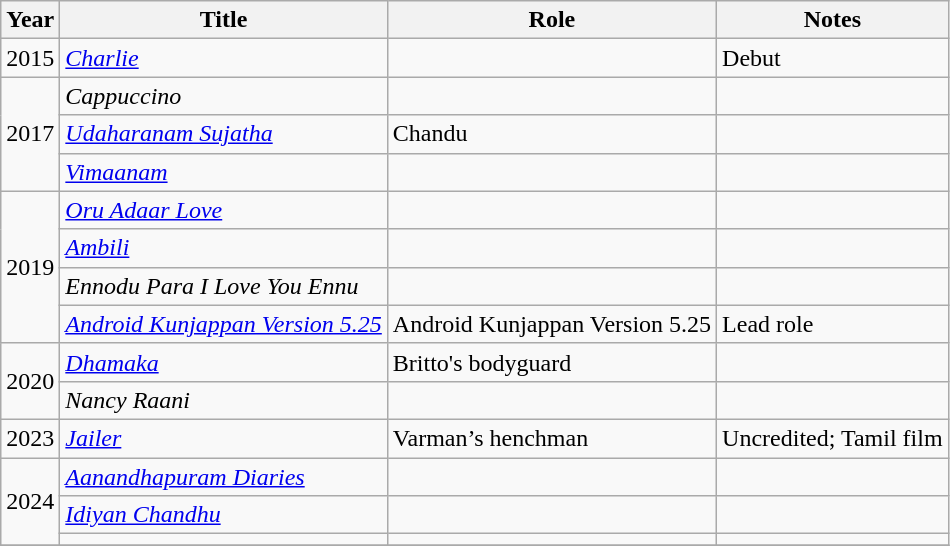<table class="wikitable sortable">
<tr>
<th>Year</th>
<th>Title</th>
<th>Role</th>
<th class="unsortable">Notes</th>
</tr>
<tr>
<td>2015</td>
<td><em><a href='#'>Charlie</a></em></td>
<td></td>
<td>Debut</td>
</tr>
<tr>
<td rowspan="3">2017</td>
<td><em>Cappuccino</em></td>
<td></td>
<td></td>
</tr>
<tr>
<td><em><a href='#'>Udaharanam Sujatha</a></em></td>
<td>Chandu</td>
<td></td>
</tr>
<tr>
<td><em><a href='#'>Vimaanam</a></em></td>
<td></td>
<td></td>
</tr>
<tr>
<td rowspan="4">2019</td>
<td><em><a href='#'>Oru Adaar Love</a></em></td>
<td></td>
<td></td>
</tr>
<tr>
<td><em><a href='#'>Ambili</a></em></td>
<td></td>
<td></td>
</tr>
<tr>
<td><em>Ennodu Para I Love You Ennu</em></td>
<td></td>
<td></td>
</tr>
<tr>
<td><em><a href='#'>Android Kunjappan Version 5.25</a></em></td>
<td>Android Kunjappan Version 5.25</td>
<td>Lead role</td>
</tr>
<tr>
<td rowspan="2">2020</td>
<td><em><a href='#'>Dhamaka</a></em></td>
<td>Britto's bodyguard</td>
<td></td>
</tr>
<tr>
<td><em>Nancy Raani</em></td>
<td></td>
<td></td>
</tr>
<tr>
<td>2023</td>
<td><em><a href='#'>Jailer</a></em></td>
<td>Varman’s henchman</td>
<td>Uncredited; Tamil film</td>
</tr>
<tr>
<td rowspan=3>2024</td>
<td><em><a href='#'>Aanandhapuram Diaries</a></em></td>
<td></td>
<td></td>
</tr>
<tr>
<td><em><a href='#'>Idiyan Chandhu</a></em></td>
<td></td>
<td></td>
</tr>
<tr>
<td></td>
<td></td>
<td></td>
</tr>
<tr>
</tr>
</table>
